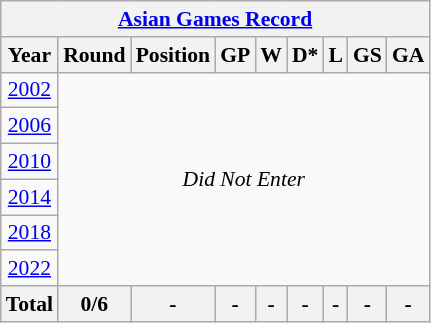<table class="wikitable" style="text-align:center; font-size:90%;">
<tr>
<th colspan=9><a href='#'>Asian Games Record</a></th>
</tr>
<tr>
<th>Year</th>
<th>Round</th>
<th>Position</th>
<th>GP</th>
<th>W</th>
<th>D*</th>
<th>L</th>
<th>GS</th>
<th>GA</th>
</tr>
<tr>
<td> <a href='#'>2002</a></td>
<td colspan=8 rowspan=6><em>Did Not Enter</em></td>
</tr>
<tr>
<td> <a href='#'>2006</a></td>
</tr>
<tr>
<td> <a href='#'>2010</a></td>
</tr>
<tr>
<td> <a href='#'>2014</a></td>
</tr>
<tr>
<td> <a href='#'>2018</a></td>
</tr>
<tr>
<td> <a href='#'>2022</a></td>
</tr>
<tr>
<th>Total</th>
<th>0/6</th>
<th>-</th>
<th>-</th>
<th>-</th>
<th>-</th>
<th>-</th>
<th>-</th>
<th>-</th>
</tr>
</table>
